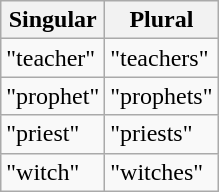<table class="wikitable">
<tr>
<th>Singular</th>
<th>Plural</th>
</tr>
<tr>
<td> "teacher"</td>
<td> "teachers"</td>
</tr>
<tr>
<td> "prophet"</td>
<td> "prophets"</td>
</tr>
<tr>
<td> "priest"</td>
<td> "priests"</td>
</tr>
<tr>
<td> "witch"</td>
<td> "witches"</td>
</tr>
</table>
